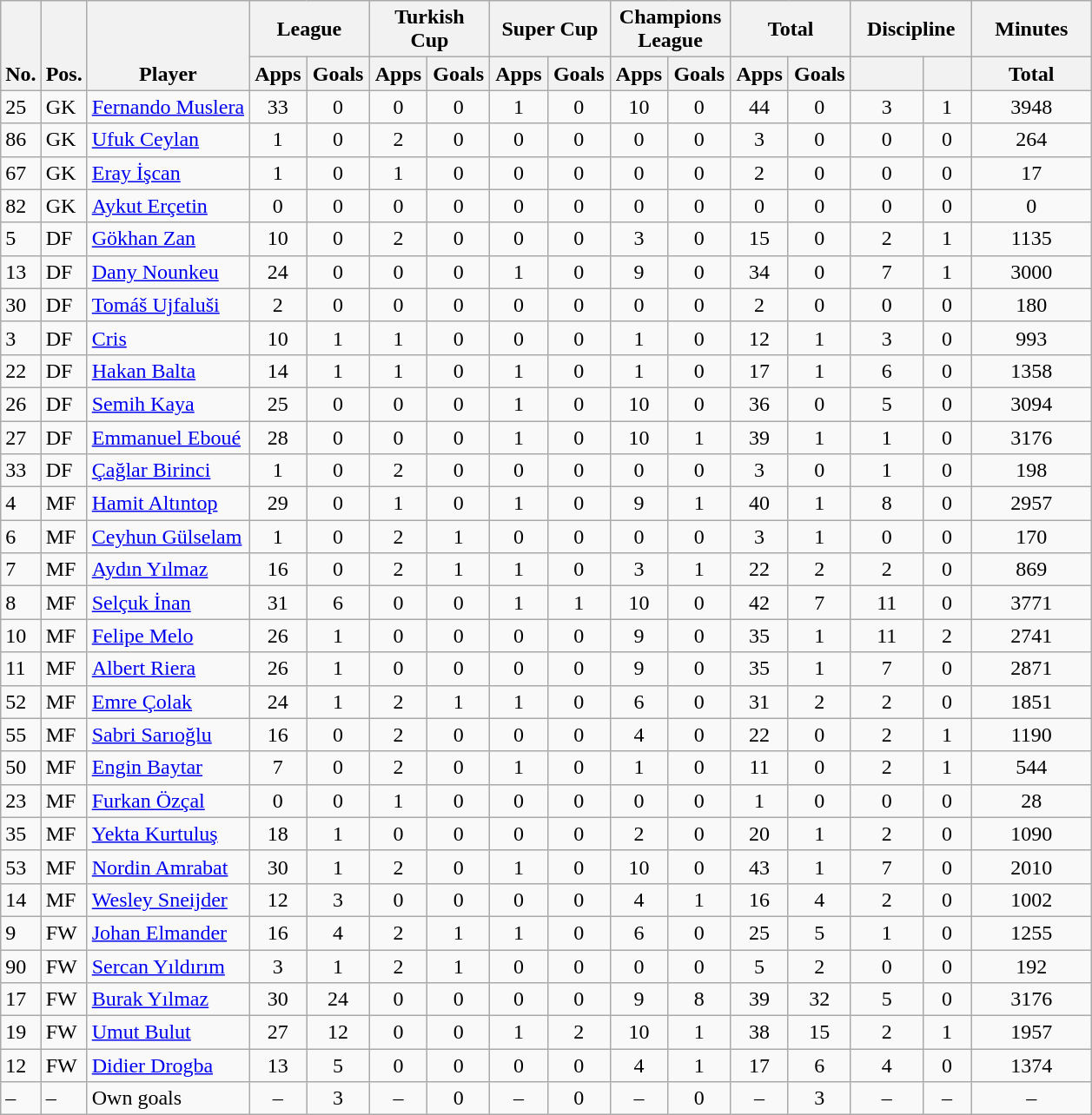<table class="wikitable" style="text-align:center">
<tr>
<th rowspan="2" valign="bottom">No.</th>
<th rowspan="2" valign="bottom">Pos.</th>
<th rowspan="2" valign="bottom">Player</th>
<th colspan="2" width="85">League</th>
<th colspan="2" width="85">Turkish Cup</th>
<th colspan="2" width="85">Super Cup</th>
<th colspan="2" width="85">Champions League</th>
<th colspan="2" width="85">Total</th>
<th colspan="2" width="85">Discipline</th>
<th colspan="1" width="85">Minutes</th>
</tr>
<tr>
<th>Apps</th>
<th>Goals</th>
<th>Apps</th>
<th>Goals</th>
<th>Apps</th>
<th>Goals</th>
<th>Apps</th>
<th>Goals</th>
<th>Apps</th>
<th>Goals</th>
<th></th>
<th></th>
<th>Total</th>
</tr>
<tr>
<td align="left">25</td>
<td align="left">GK</td>
<td align="left"> <a href='#'>Fernando Muslera</a></td>
<td>33</td>
<td>0</td>
<td>0</td>
<td>0</td>
<td>1</td>
<td>0</td>
<td>10</td>
<td>0</td>
<td>44</td>
<td>0</td>
<td>3</td>
<td>1</td>
<td>3948</td>
</tr>
<tr>
<td align="left">86</td>
<td align="left">GK</td>
<td align="left"> <a href='#'>Ufuk Ceylan</a></td>
<td>1</td>
<td>0</td>
<td>2</td>
<td>0</td>
<td>0</td>
<td>0</td>
<td>0</td>
<td>0</td>
<td>3</td>
<td>0</td>
<td>0</td>
<td>0</td>
<td>264</td>
</tr>
<tr>
<td align="left">67</td>
<td align="left">GK</td>
<td align="left"> <a href='#'>Eray İşcan</a></td>
<td>1</td>
<td>0</td>
<td>1</td>
<td>0</td>
<td>0</td>
<td>0</td>
<td>0</td>
<td>0</td>
<td>2</td>
<td>0</td>
<td>0</td>
<td>0</td>
<td>17</td>
</tr>
<tr>
<td align="left">82</td>
<td align="left">GK</td>
<td align="left"> <a href='#'>Aykut Erçetin</a></td>
<td>0</td>
<td>0</td>
<td>0</td>
<td>0</td>
<td>0</td>
<td>0</td>
<td>0</td>
<td>0</td>
<td>0</td>
<td>0</td>
<td>0</td>
<td>0</td>
<td>0</td>
</tr>
<tr>
<td align="left">5</td>
<td align="left">DF</td>
<td align="left"> <a href='#'>Gökhan Zan</a></td>
<td>10</td>
<td>0</td>
<td>2</td>
<td>0</td>
<td>0</td>
<td>0</td>
<td>3</td>
<td>0</td>
<td>15</td>
<td>0</td>
<td>2</td>
<td>1</td>
<td>1135</td>
</tr>
<tr>
<td align="left">13</td>
<td align="left">DF</td>
<td align="left"> <a href='#'>Dany Nounkeu</a></td>
<td>24</td>
<td>0</td>
<td>0</td>
<td>0</td>
<td>1</td>
<td>0</td>
<td>9</td>
<td>0</td>
<td>34</td>
<td>0</td>
<td>7</td>
<td>1</td>
<td>3000</td>
</tr>
<tr>
<td align="left">30</td>
<td align="left">DF</td>
<td align="left"> <a href='#'>Tomáš Ujfaluši</a></td>
<td>2</td>
<td>0</td>
<td>0</td>
<td>0</td>
<td>0</td>
<td>0</td>
<td>0</td>
<td>0</td>
<td>2</td>
<td>0</td>
<td>0</td>
<td>0</td>
<td>180</td>
</tr>
<tr>
<td align="left">3</td>
<td align="left">DF</td>
<td align="left"> <a href='#'>Cris</a></td>
<td>10</td>
<td>1</td>
<td>1</td>
<td>0</td>
<td>0</td>
<td>0</td>
<td>1</td>
<td>0</td>
<td>12</td>
<td>1</td>
<td>3</td>
<td>0</td>
<td>993</td>
</tr>
<tr>
<td align="left">22</td>
<td align="left">DF</td>
<td align="left"> <a href='#'>Hakan Balta</a></td>
<td>14</td>
<td>1</td>
<td>1</td>
<td>0</td>
<td>1</td>
<td>0</td>
<td>1</td>
<td>0</td>
<td>17</td>
<td>1</td>
<td>6</td>
<td>0</td>
<td>1358</td>
</tr>
<tr>
<td align="left">26</td>
<td align="left">DF</td>
<td align="left"> <a href='#'>Semih Kaya</a></td>
<td>25</td>
<td>0</td>
<td>0</td>
<td>0</td>
<td>1</td>
<td>0</td>
<td>10</td>
<td>0</td>
<td>36</td>
<td>0</td>
<td>5</td>
<td>0</td>
<td>3094</td>
</tr>
<tr>
<td align="left">27</td>
<td align="left">DF</td>
<td align="left"> <a href='#'>Emmanuel Eboué</a></td>
<td>28</td>
<td>0</td>
<td>0</td>
<td>0</td>
<td>1</td>
<td>0</td>
<td>10</td>
<td>1</td>
<td>39</td>
<td>1</td>
<td>1</td>
<td>0</td>
<td>3176</td>
</tr>
<tr>
<td align="left">33</td>
<td align="left">DF</td>
<td align="left"> <a href='#'>Çağlar Birinci</a></td>
<td>1</td>
<td>0</td>
<td>2</td>
<td>0</td>
<td>0</td>
<td>0</td>
<td>0</td>
<td>0</td>
<td>3</td>
<td>0</td>
<td>1</td>
<td>0</td>
<td>198</td>
</tr>
<tr>
<td align="left">4</td>
<td align="left">MF</td>
<td align="left"> <a href='#'>Hamit Altıntop</a></td>
<td>29</td>
<td>0</td>
<td>1</td>
<td>0</td>
<td>1</td>
<td>0</td>
<td>9</td>
<td>1</td>
<td>40</td>
<td>1</td>
<td>8</td>
<td>0</td>
<td>2957</td>
</tr>
<tr>
<td align="left">6</td>
<td align="left">MF</td>
<td align="left"> <a href='#'>Ceyhun Gülselam</a></td>
<td>1</td>
<td>0</td>
<td>2</td>
<td>1</td>
<td>0</td>
<td>0</td>
<td>0</td>
<td>0</td>
<td>3</td>
<td>1</td>
<td>0</td>
<td>0</td>
<td>170</td>
</tr>
<tr>
<td align="left">7</td>
<td align="left">MF</td>
<td align="left"> <a href='#'>Aydın Yılmaz</a></td>
<td>16</td>
<td>0</td>
<td>2</td>
<td>1</td>
<td>1</td>
<td>0</td>
<td>3</td>
<td>1</td>
<td>22</td>
<td>2</td>
<td>2</td>
<td>0</td>
<td>869</td>
</tr>
<tr>
<td align="left">8</td>
<td align="left">MF</td>
<td align="left"> <a href='#'>Selçuk İnan</a></td>
<td>31</td>
<td>6</td>
<td>0</td>
<td>0</td>
<td>1</td>
<td>1</td>
<td>10</td>
<td>0</td>
<td>42</td>
<td>7</td>
<td>11</td>
<td>0</td>
<td>3771</td>
</tr>
<tr>
<td align="left">10</td>
<td align="left">MF</td>
<td align="left"> <a href='#'>Felipe Melo</a></td>
<td>26</td>
<td>1</td>
<td>0</td>
<td>0</td>
<td>0</td>
<td>0</td>
<td>9</td>
<td>0</td>
<td>35</td>
<td>1</td>
<td>11</td>
<td>2</td>
<td>2741</td>
</tr>
<tr>
<td align="left">11</td>
<td align="left">MF</td>
<td align="left"> <a href='#'>Albert Riera</a></td>
<td>26</td>
<td>1</td>
<td>0</td>
<td>0</td>
<td>0</td>
<td>0</td>
<td>9</td>
<td>0</td>
<td>35</td>
<td>1</td>
<td>7</td>
<td>0</td>
<td>2871</td>
</tr>
<tr>
<td align="left">52</td>
<td align="left">MF</td>
<td align="left"> <a href='#'>Emre Çolak</a></td>
<td>24</td>
<td>1</td>
<td>2</td>
<td>1</td>
<td>1</td>
<td>0</td>
<td>6</td>
<td>0</td>
<td>31</td>
<td>2</td>
<td>2</td>
<td>0</td>
<td>1851</td>
</tr>
<tr>
<td align="left">55</td>
<td align="left">MF</td>
<td align="left"> <a href='#'>Sabri Sarıoğlu</a></td>
<td>16</td>
<td>0</td>
<td>2</td>
<td>0</td>
<td>0</td>
<td>0</td>
<td>4</td>
<td>0</td>
<td>22</td>
<td>0</td>
<td>2</td>
<td>1</td>
<td>1190</td>
</tr>
<tr>
<td align="left">50</td>
<td align="left">MF</td>
<td align="left"> <a href='#'>Engin Baytar</a></td>
<td>7</td>
<td>0</td>
<td>2</td>
<td>0</td>
<td>1</td>
<td>0</td>
<td>1</td>
<td>0</td>
<td>11</td>
<td>0</td>
<td>2</td>
<td>1</td>
<td>544</td>
</tr>
<tr>
<td align="left">23</td>
<td align="left">MF</td>
<td align="left"> <a href='#'>Furkan Özçal</a></td>
<td>0</td>
<td>0</td>
<td>1</td>
<td>0</td>
<td>0</td>
<td>0</td>
<td>0</td>
<td>0</td>
<td>1</td>
<td>0</td>
<td>0</td>
<td>0</td>
<td>28</td>
</tr>
<tr>
<td align="left">35</td>
<td align="left">MF</td>
<td align="left"> <a href='#'>Yekta Kurtuluş</a></td>
<td>18</td>
<td>1</td>
<td>0</td>
<td>0</td>
<td>0</td>
<td>0</td>
<td>2</td>
<td>0</td>
<td>20</td>
<td>1</td>
<td>2</td>
<td>0</td>
<td>1090</td>
</tr>
<tr>
<td align="left">53</td>
<td align="left">MF</td>
<td align="left"> <a href='#'>Nordin Amrabat</a></td>
<td>30</td>
<td>1</td>
<td>2</td>
<td>0</td>
<td>1</td>
<td>0</td>
<td>10</td>
<td>0</td>
<td>43</td>
<td>1</td>
<td>7</td>
<td>0</td>
<td>2010</td>
</tr>
<tr>
<td align="left">14</td>
<td align="left">MF</td>
<td align="left"> <a href='#'>Wesley Sneijder</a></td>
<td>12</td>
<td>3</td>
<td>0</td>
<td>0</td>
<td>0</td>
<td>0</td>
<td>4</td>
<td>1</td>
<td>16</td>
<td>4</td>
<td>2</td>
<td>0</td>
<td>1002</td>
</tr>
<tr>
<td align="left">9</td>
<td align="left">FW</td>
<td align="left"> <a href='#'>Johan Elmander</a></td>
<td>16</td>
<td>4</td>
<td>2</td>
<td>1</td>
<td>1</td>
<td>0</td>
<td>6</td>
<td>0</td>
<td>25</td>
<td>5</td>
<td>1</td>
<td>0</td>
<td>1255</td>
</tr>
<tr>
<td align="left">90</td>
<td align="left">FW</td>
<td align="left"> <a href='#'>Sercan Yıldırım</a></td>
<td>3</td>
<td>1</td>
<td>2</td>
<td>1</td>
<td>0</td>
<td>0</td>
<td>0</td>
<td>0</td>
<td>5</td>
<td>2</td>
<td>0</td>
<td>0</td>
<td>192</td>
</tr>
<tr>
<td align="left">17</td>
<td align="left">FW</td>
<td align="left"> <a href='#'>Burak Yılmaz</a></td>
<td>30</td>
<td>24</td>
<td>0</td>
<td>0</td>
<td>0</td>
<td>0</td>
<td>9</td>
<td>8</td>
<td>39</td>
<td>32</td>
<td>5</td>
<td>0</td>
<td>3176</td>
</tr>
<tr>
<td align="left">19</td>
<td align="left">FW</td>
<td align="left"> <a href='#'>Umut Bulut</a></td>
<td>27</td>
<td>12</td>
<td>0</td>
<td>0</td>
<td>1</td>
<td>2</td>
<td>10</td>
<td>1</td>
<td>38</td>
<td>15</td>
<td>2</td>
<td>1</td>
<td>1957</td>
</tr>
<tr>
<td align="left">12</td>
<td align="left">FW</td>
<td align="left"> <a href='#'>Didier Drogba</a></td>
<td>13</td>
<td>5</td>
<td>0</td>
<td>0</td>
<td>0</td>
<td>0</td>
<td>4</td>
<td>1</td>
<td>17</td>
<td>6</td>
<td>4</td>
<td>0</td>
<td>1374</td>
</tr>
<tr>
<td align="left">–</td>
<td align="left">–</td>
<td align="left">Own goals</td>
<td>–</td>
<td>3</td>
<td>–</td>
<td>0</td>
<td>–</td>
<td>0</td>
<td>–</td>
<td>0</td>
<td>–</td>
<td>3</td>
<td>–</td>
<td>–</td>
<td>–</td>
</tr>
</table>
